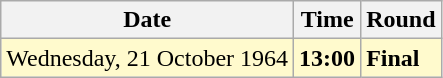<table class="wikitable">
<tr>
<th>Date</th>
<th>Time</th>
<th>Round</th>
</tr>
<tr style=background:lemonchiffon>
<td>Wednesday, 21 October 1964</td>
<td><strong>13:00</strong></td>
<td><strong>Final</strong></td>
</tr>
</table>
